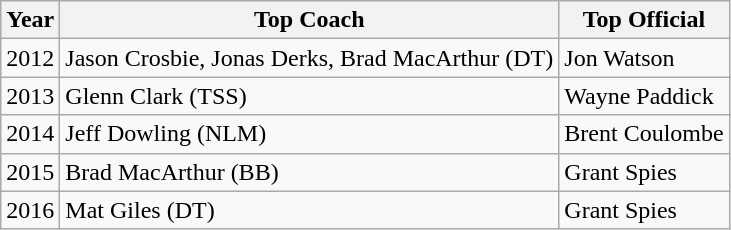<table class="wikitable" border="1">
<tr>
<th>Year</th>
<th>Top Coach</th>
<th>Top Official</th>
</tr>
<tr>
<td>2012</td>
<td>Jason Crosbie, Jonas Derks, Brad MacArthur (DT)</td>
<td>Jon Watson</td>
</tr>
<tr>
<td>2013</td>
<td>Glenn Clark (TSS)</td>
<td>Wayne Paddick</td>
</tr>
<tr>
<td>2014</td>
<td>Jeff Dowling (NLM)</td>
<td>Brent Coulombe</td>
</tr>
<tr>
<td>2015</td>
<td>Brad MacArthur (BB)</td>
<td>Grant Spies</td>
</tr>
<tr>
<td>2016</td>
<td>Mat Giles (DT)</td>
<td>Grant Spies</td>
</tr>
</table>
